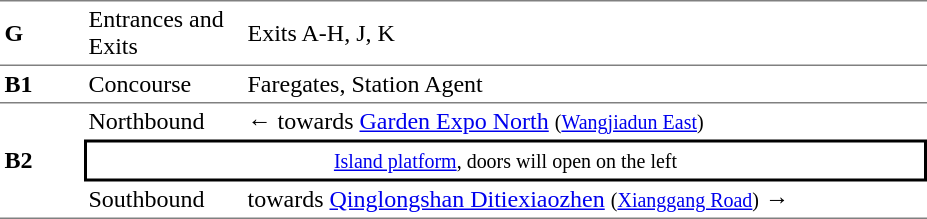<table table border=0 cellspacing=0 cellpadding=3>
<tr>
<td style="border-top:solid 1px gray;border-bottom:solid 0px gray;" width=50><strong>G</strong></td>
<td style="border-top:solid 1px gray;border-bottom:solid 0px gray;" width=100>Entrances and Exits</td>
<td style="border-top:solid 1px gray;border-bottom:solid 0px gray;" width=450>Exits A-H, J, K</td>
</tr>
<tr>
<td style="border-top:solid 1px gray;border-bottom:solid 1px gray;" width=50><strong>B1</strong></td>
<td style="border-top:solid 1px gray;border-bottom:solid 1px gray;" width=100>Concourse</td>
<td style="border-top:solid 1px gray;border-bottom:solid 1px gray;" width=450>Faregates, Station Agent</td>
</tr>
<tr>
<td style="border-bottom:solid 1px gray;" rowspan=3><strong>B2</strong></td>
<td>Northbound</td>
<td>←  towards <a href='#'>Garden Expo North</a> <small>(<a href='#'>Wangjiadun East</a>)</small></td>
</tr>
<tr>
<td style="border-right:solid 2px black;border-left:solid 2px black;border-top:solid 2px black;border-bottom:solid 2px black;text-align:center;" colspan=2><small><a href='#'>Island platform</a>, doors will open on the left</small></td>
</tr>
<tr>
<td style="border-bottom:solid 1px gray;">Southbound</td>
<td style="border-bottom:solid 1px gray;"> towards <a href='#'>Qinglongshan Ditiexiaozhen</a> <small>(<a href='#'>Xianggang Road</a>)</small> →</td>
</tr>
</table>
